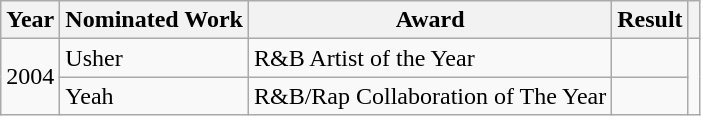<table class="wikitable">
<tr>
<th>Year</th>
<th>Nominated Work</th>
<th>Award</th>
<th>Result</th>
<th></th>
</tr>
<tr>
<td rowspan="2">2004</td>
<td>Usher</td>
<td>R&B Artist of the Year</td>
<td></td>
<td style="text-align:center;" rowspan="2"></td>
</tr>
<tr>
<td>Yeah</td>
<td>R&B/Rap Collaboration of The Year</td>
<td></td>
</tr>
</table>
